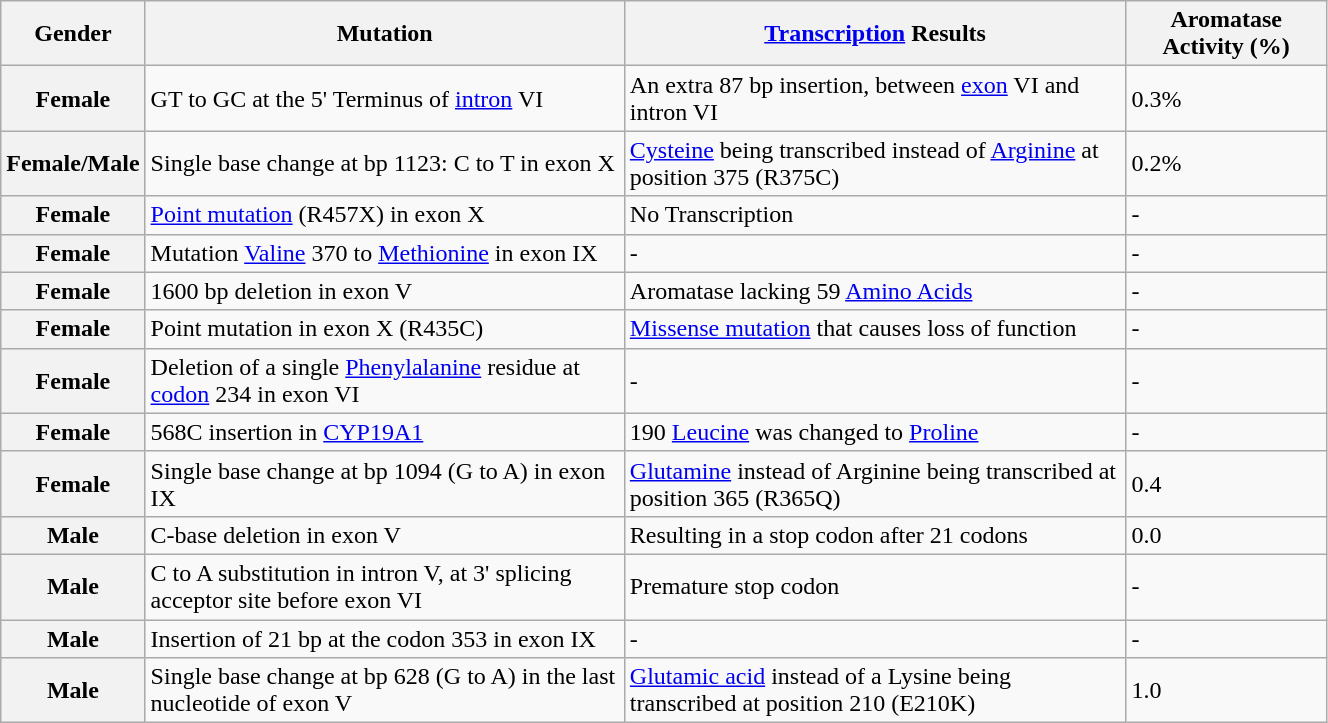<table class="wikitable" style="width: 70%; height: 18em;">
<tr>
<th scope="col">Gender</th>
<th scope="col">Mutation</th>
<th scope="col"><a href='#'>Transcription</a> Results</th>
<th scope="col">Aromatase Activity (%)</th>
</tr>
<tr>
<th>Female</th>
<td>GT to GC at the 5' Terminus of <a href='#'>intron</a> VI</td>
<td>An extra 87 bp insertion, between <a href='#'>exon</a> VI and intron VI</td>
<td>0.3%</td>
</tr>
<tr>
<th>Female/Male</th>
<td>Single base change at bp 1123: C to T in exon X</td>
<td><a href='#'>Cysteine</a> being transcribed instead of <a href='#'>Arginine</a> at position 375 (R375C)</td>
<td>0.2%</td>
</tr>
<tr>
<th>Female</th>
<td><a href='#'>Point mutation</a> (R457X) in exon X</td>
<td>No Transcription</td>
<td>-</td>
</tr>
<tr>
<th>Female</th>
<td>Mutation <a href='#'>Valine</a> 370 to <a href='#'>Methionine</a> in exon IX</td>
<td>-</td>
<td>-</td>
</tr>
<tr>
<th>Female</th>
<td>1600 bp deletion in exon V</td>
<td>Aromatase lacking 59 <a href='#'>Amino Acids</a></td>
<td>-</td>
</tr>
<tr>
<th>Female</th>
<td>Point mutation in exon X (R435C)</td>
<td><a href='#'>Missense mutation</a> that causes loss of function</td>
<td>-</td>
</tr>
<tr>
<th>Female</th>
<td>Deletion of a single <a href='#'>Phenylalanine</a> residue at <a href='#'>codon</a> 234 in exon VI</td>
<td>-</td>
<td>-</td>
</tr>
<tr>
<th>Female</th>
<td>568C insertion in <a href='#'>CYP19A1</a></td>
<td>190 <a href='#'>Leucine</a> was changed to <a href='#'>Proline</a></td>
<td>-</td>
</tr>
<tr>
<th>Female</th>
<td>Single base change at bp 1094 (G to A) in exon IX</td>
<td><a href='#'>Glutamine</a> instead of Arginine being transcribed at position 365 (R365Q)</td>
<td>0.4</td>
</tr>
<tr>
<th>Male</th>
<td>C-base deletion in exon V</td>
<td>Resulting in a stop codon after 21 codons</td>
<td>0.0</td>
</tr>
<tr>
<th>Male</th>
<td>C to A substitution in intron V, at 3' splicing acceptor site before exon VI</td>
<td>Premature stop codon</td>
<td>-</td>
</tr>
<tr>
<th>Male</th>
<td>Insertion of 21 bp at the codon 353 in exon IX</td>
<td>-</td>
<td>-</td>
</tr>
<tr>
<th>Male</th>
<td>Single base change at bp 628 (G to A) in the last nucleotide of exon V</td>
<td><a href='#'>Glutamic acid</a> instead of a Lysine being transcribed at position 210 (E210K)</td>
<td>1.0</td>
</tr>
</table>
